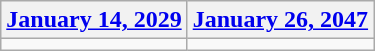<table class=wikitable>
<tr>
<th><a href='#'>January 14, 2029</a></th>
<th><a href='#'>January 26, 2047</a></th>
</tr>
<tr>
<td></td>
<td></td>
</tr>
</table>
